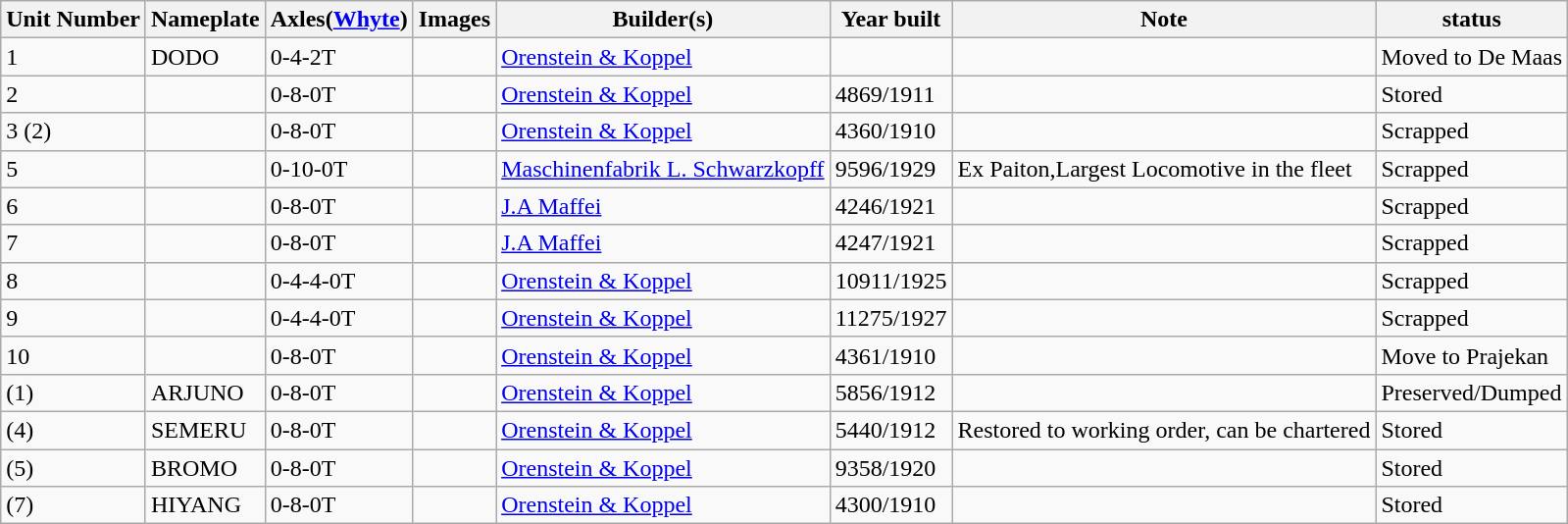<table class="wikitable">
<tr>
<th>Unit Number</th>
<th>Nameplate</th>
<th>Axles(<a href='#'>Whyte</a>)</th>
<th>Images</th>
<th>Builder(s)</th>
<th>Year built</th>
<th>Note</th>
<th>status</th>
</tr>
<tr>
<td>1</td>
<td>DODO</td>
<td>0-4-2T</td>
<td><br></td>
<td> <a href='#'>Orenstein & Koppel</a></td>
<td></td>
<td></td>
<td>Moved to De Maas</td>
</tr>
<tr>
<td>2</td>
<td></td>
<td>0-8-0T</td>
<td><br></td>
<td> <a href='#'>Orenstein & Koppel</a></td>
<td>4869/1911</td>
<td></td>
<td>Stored</td>
</tr>
<tr>
<td>3 (2)</td>
<td></td>
<td>0-8-0T</td>
<td></td>
<td> <a href='#'>Orenstein & Koppel</a></td>
<td>4360/1910</td>
<td></td>
<td>Scrapped</td>
</tr>
<tr>
<td>5</td>
<td></td>
<td>0-10-0T</td>
<td></td>
<td> <a href='#'>Maschinenfabrik L. Schwarzkopff</a></td>
<td>9596/1929</td>
<td>Ex Paiton,Largest Locomotive in the fleet</td>
<td>Scrapped</td>
</tr>
<tr>
<td>6</td>
<td></td>
<td>0-8-0T</td>
<td></td>
<td> <a href='#'>J.A Maffei</a></td>
<td>4246/1921</td>
<td></td>
<td>Scrapped</td>
</tr>
<tr>
<td>7</td>
<td></td>
<td>0-8-0T</td>
<td><br></td>
<td> <a href='#'>J.A Maffei</a></td>
<td>4247/1921</td>
<td></td>
<td>Scrapped</td>
</tr>
<tr>
<td>8</td>
<td></td>
<td>0-4-4-0T</td>
<td></td>
<td> <a href='#'>Orenstein & Koppel</a></td>
<td>10911/1925</td>
<td></td>
<td>Scrapped</td>
</tr>
<tr>
<td>9</td>
<td></td>
<td>0-4-4-0T</td>
<td></td>
<td> <a href='#'>Orenstein & Koppel</a></td>
<td>11275/1927</td>
<td></td>
<td>Scrapped</td>
</tr>
<tr>
<td>10</td>
<td></td>
<td>0-8-0T</td>
<td></td>
<td> <a href='#'>Orenstein & Koppel</a></td>
<td>4361/1910</td>
<td></td>
<td>Move to Prajekan</td>
</tr>
<tr>
<td>(1)</td>
<td>ARJUNO</td>
<td>0-8-0T</td>
<td></td>
<td> <a href='#'>Orenstein & Koppel</a></td>
<td>5856/1912</td>
<td></td>
<td>Preserved/Dumped</td>
</tr>
<tr>
<td>(4)</td>
<td>SEMERU</td>
<td>0-8-0T</td>
<td><br></td>
<td> <a href='#'>Orenstein & Koppel</a></td>
<td>5440/1912</td>
<td>Restored to working order, can be chartered</td>
<td>Stored</td>
</tr>
<tr>
<td>(5)</td>
<td>BROMO</td>
<td>0-8-0T</td>
<td><br></td>
<td> <a href='#'>Orenstein & Koppel</a></td>
<td>9358/1920</td>
<td></td>
<td>Stored</td>
</tr>
<tr>
<td>(7)</td>
<td>HIYANG</td>
<td>0-8-0T</td>
<td></td>
<td> <a href='#'>Orenstein & Koppel</a></td>
<td>4300/1910</td>
<td></td>
<td>Stored</td>
</tr>
</table>
